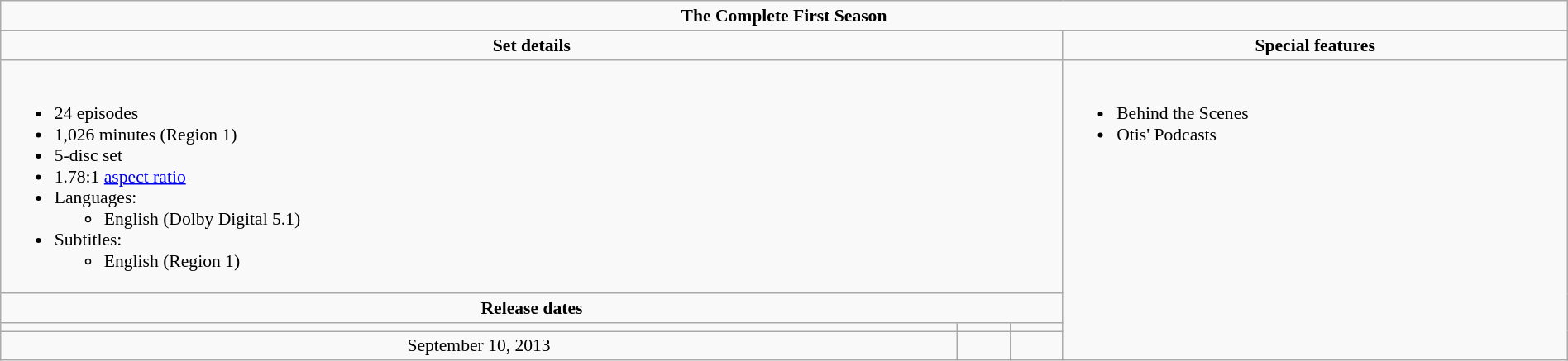<table class="wikitable plainrowheaders" style="font-size:90%; text-align:center; width: 100%; margin-left: auto; margin-right: auto;">
<tr>
<td colspan="6"><strong>The Complete First Season</strong></td>
</tr>
<tr>
<td align="center" width="300" colspan="3"><strong>Set details</strong></td>
<td width="400" align="center"><strong>Special features</strong></td>
</tr>
<tr valign="top">
<td colspan="3" align="left" width="300"><br><ul><li>24 episodes</li><li>1,026 minutes (Region 1)</li><li>5-disc set</li><li>1.78:1 <a href='#'>aspect ratio</a></li><li>Languages:<ul><li>English (Dolby Digital 5.1)</li></ul></li><li>Subtitles:<ul><li>English (Region 1)</li></ul></li></ul></td>
<td rowspan="4" align="left" width="400"><br><ul><li>Behind the Scenes</li><li>Otis' Podcasts</li></ul></td>
</tr>
<tr>
<td colspan="3" align="center"><strong>Release dates</strong></td>
</tr>
<tr>
<td align="center"></td>
<td align="center"></td>
<td align="center"></td>
</tr>
<tr>
<td align="center">September 10, 2013</td>
<td align="center"></td>
<td align="center"></td>
</tr>
</table>
